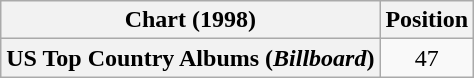<table class="wikitable plainrowheaders" style="text-align:center">
<tr>
<th scope="col">Chart (1998)</th>
<th scope="col">Position</th>
</tr>
<tr>
<th scope="row">US Top Country Albums (<em>Billboard</em>)</th>
<td>47</td>
</tr>
</table>
